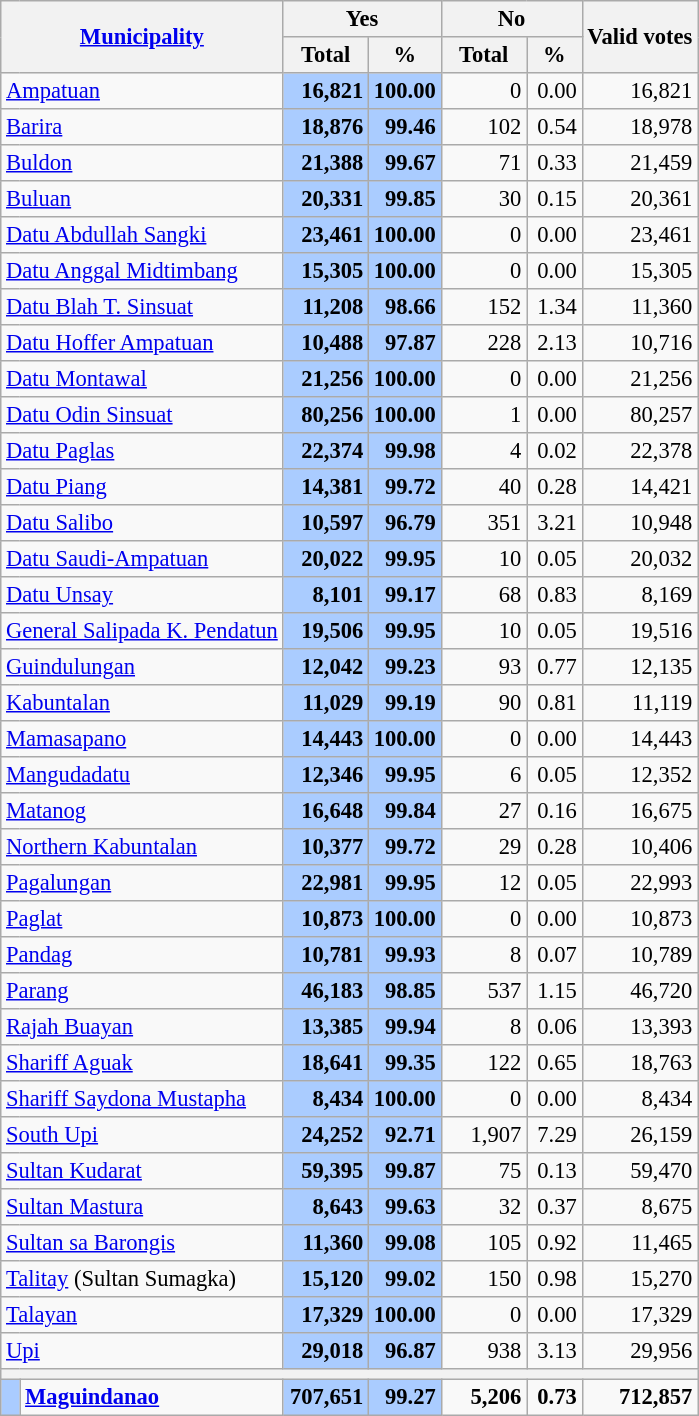<table class="wikitable sortable" style="text-align:right; font-size:94%">
<tr>
<th colspan="2" rowspan="2"><a href='#'>Municipality</a></th>
<th colspan="2">Yes</th>
<th colspan="2">No</th>
<th rowspan="2">Valid votes</th>
</tr>
<tr>
<th width="50px">Total</th>
<th width="30px">%</th>
<th width="50px">Total</th>
<th width="30px">%</th>
</tr>
<tr>
<td colspan="2" align="left"><a href='#'>Ampatuan</a></td>
<td bgcolor="#acf"><strong>16,821</strong></td>
<td bgcolor="#acf"><strong>100.00</strong></td>
<td>0</td>
<td>0.00</td>
<td>16,821</td>
</tr>
<tr>
<td colspan="2" align="left"><a href='#'>Barira</a></td>
<td bgcolor="#acf"><strong>18,876</strong></td>
<td bgcolor="#acf"><strong>99.46</strong></td>
<td>102</td>
<td>0.54</td>
<td>18,978</td>
</tr>
<tr>
<td colspan="2" align="left"><a href='#'>Buldon</a></td>
<td bgcolor="#acf"><strong>21,388</strong></td>
<td bgcolor="#acf"><strong>99.67</strong></td>
<td>71</td>
<td>0.33</td>
<td>21,459</td>
</tr>
<tr>
<td colspan="2" align="left"><a href='#'>Buluan</a></td>
<td bgcolor="#acf"><strong>20,331</strong></td>
<td bgcolor="#acf"><strong>99.85</strong></td>
<td>30</td>
<td>0.15</td>
<td>20,361</td>
</tr>
<tr>
<td colspan="2" align="left"><a href='#'>Datu Abdullah Sangki</a></td>
<td bgcolor="#acf"><strong>23,461</strong></td>
<td bgcolor="#acf"><strong>100.00</strong></td>
<td>0</td>
<td>0.00</td>
<td>23,461</td>
</tr>
<tr>
<td colspan="2" align="left"><a href='#'>Datu Anggal Midtimbang</a></td>
<td bgcolor="#acf"><strong>15,305</strong></td>
<td bgcolor="#acf"><strong>100.00</strong></td>
<td>0</td>
<td>0.00</td>
<td>15,305</td>
</tr>
<tr>
<td colspan="2" align="left"><a href='#'>Datu Blah T. Sinsuat</a></td>
<td bgcolor="#acf"><strong>11,208</strong></td>
<td bgcolor="#acf"><strong>98.66</strong></td>
<td>152</td>
<td>1.34</td>
<td>11,360</td>
</tr>
<tr>
<td colspan="2" align="left"><a href='#'>Datu Hoffer Ampatuan</a></td>
<td bgcolor="#acf"><strong>10,488</strong></td>
<td bgcolor="#acf"><strong>97.87</strong></td>
<td>228</td>
<td>2.13</td>
<td>10,716</td>
</tr>
<tr>
<td colspan="2" align="left"><a href='#'>Datu Montawal</a></td>
<td bgcolor="#acf"><strong>21,256</strong></td>
<td bgcolor="#acf"><strong>100.00</strong></td>
<td>0</td>
<td>0.00</td>
<td>21,256</td>
</tr>
<tr>
<td colspan="2" align="left"><a href='#'>Datu Odin Sinsuat</a></td>
<td bgcolor="#acf"><strong>80,256</strong></td>
<td bgcolor="#acf"><strong>100.00</strong></td>
<td>1</td>
<td>0.00</td>
<td>80,257</td>
</tr>
<tr>
<td colspan="2" align="left"><a href='#'>Datu Paglas</a></td>
<td bgcolor="#acf"><strong>22,374</strong></td>
<td bgcolor="#acf"><strong>99.98</strong></td>
<td>4</td>
<td>0.02</td>
<td>22,378</td>
</tr>
<tr>
<td colspan="2" align="left"><a href='#'>Datu Piang</a></td>
<td bgcolor="#acf"><strong>14,381</strong></td>
<td bgcolor="#acf"><strong>99.72</strong></td>
<td>40</td>
<td>0.28</td>
<td>14,421</td>
</tr>
<tr>
<td colspan="2" align="left"><a href='#'>Datu Salibo</a></td>
<td bgcolor="#acf"><strong>10,597</strong></td>
<td bgcolor="#acf"><strong>96.79</strong></td>
<td>351</td>
<td>3.21</td>
<td>10,948</td>
</tr>
<tr>
<td colspan="2" align="left"><a href='#'>Datu Saudi-Ampatuan</a></td>
<td bgcolor="#acf"><strong>20,022</strong></td>
<td bgcolor="#acf"><strong>99.95</strong></td>
<td>10</td>
<td>0.05</td>
<td>20,032</td>
</tr>
<tr>
<td colspan="2" align="left"><a href='#'>Datu Unsay</a></td>
<td bgcolor="#acf"><strong>8,101</strong></td>
<td bgcolor="#acf"><strong>99.17</strong></td>
<td>68</td>
<td>0.83</td>
<td>8,169</td>
</tr>
<tr>
<td colspan="2" align="left"><a href='#'>General Salipada K. Pendatun</a></td>
<td bgcolor="#acf"><strong>19,506</strong></td>
<td bgcolor="#acf"><strong>99.95</strong></td>
<td>10</td>
<td>0.05</td>
<td>19,516</td>
</tr>
<tr>
<td colspan="2" align="left"><a href='#'>Guindulungan</a></td>
<td bgcolor="#acf"><strong>12,042</strong></td>
<td bgcolor="#acf"><strong>99.23</strong></td>
<td>93</td>
<td>0.77</td>
<td>12,135</td>
</tr>
<tr>
<td colspan="2" align="left"><a href='#'>Kabuntalan</a></td>
<td bgcolor="#acf"><strong>11,029</strong></td>
<td bgcolor="#acf"><strong>99.19</strong></td>
<td>90</td>
<td>0.81</td>
<td>11,119</td>
</tr>
<tr>
<td colspan="2" align="left"><a href='#'>Mamasapano</a></td>
<td bgcolor="#acf"><strong>14,443</strong></td>
<td bgcolor="#acf"><strong>100.00</strong></td>
<td>0</td>
<td>0.00</td>
<td>14,443</td>
</tr>
<tr>
<td colspan="2" align="left"><a href='#'>Mangudadatu</a></td>
<td bgcolor="#acf"><strong>12,346</strong></td>
<td bgcolor="#acf"><strong>99.95</strong></td>
<td>6</td>
<td>0.05</td>
<td>12,352</td>
</tr>
<tr>
<td colspan="2" align="left"><a href='#'>Matanog</a></td>
<td bgcolor="#acf"><strong>16,648</strong></td>
<td bgcolor="#acf"><strong>99.84</strong></td>
<td>27</td>
<td>0.16</td>
<td>16,675</td>
</tr>
<tr>
<td colspan="2" align="left"><a href='#'>Northern Kabuntalan</a></td>
<td bgcolor="#acf"><strong>10,377</strong></td>
<td bgcolor="#acf"><strong>99.72</strong></td>
<td>29</td>
<td>0.28</td>
<td>10,406</td>
</tr>
<tr>
<td colspan="2" align="left"><a href='#'>Pagalungan</a></td>
<td bgcolor="#acf"><strong>22,981</strong></td>
<td bgcolor="#acf"><strong>99.95</strong></td>
<td>12</td>
<td>0.05</td>
<td>22,993</td>
</tr>
<tr>
<td colspan="2" align="left"><a href='#'>Paglat</a></td>
<td bgcolor="#acf"><strong>10,873</strong></td>
<td bgcolor="#acf"><strong>100.00</strong></td>
<td>0</td>
<td>0.00</td>
<td>10,873</td>
</tr>
<tr>
<td colspan="2" align="left"><a href='#'>Pandag</a></td>
<td bgcolor="#acf"><strong>10,781</strong></td>
<td bgcolor="#acf"><strong>99.93</strong></td>
<td>8</td>
<td>0.07</td>
<td>10,789</td>
</tr>
<tr>
<td colspan="2" align="left"><a href='#'>Parang</a></td>
<td bgcolor="#acf"><strong>46,183</strong></td>
<td bgcolor="#acf"><strong>98.85</strong></td>
<td>537</td>
<td>1.15</td>
<td>46,720</td>
</tr>
<tr>
<td colspan="2" align="left"><a href='#'>Rajah Buayan</a></td>
<td bgcolor="#acf"><strong>13,385</strong></td>
<td bgcolor="#acf"><strong>99.94</strong></td>
<td>8</td>
<td>0.06</td>
<td>13,393</td>
</tr>
<tr>
<td colspan="2" align="left"><a href='#'>Shariff Aguak</a></td>
<td bgcolor="#acf"><strong>18,641</strong></td>
<td bgcolor="#acf"><strong>99.35</strong></td>
<td>122</td>
<td>0.65</td>
<td>18,763</td>
</tr>
<tr>
<td colspan="2" align="left"><a href='#'>Shariff Saydona Mustapha</a></td>
<td bgcolor="#acf"><strong>8,434</strong></td>
<td bgcolor="#acf"><strong>100.00</strong></td>
<td>0</td>
<td>0.00</td>
<td>8,434</td>
</tr>
<tr>
<td colspan="2" align="left"><a href='#'>South Upi</a></td>
<td bgcolor="#acf"><strong>24,252</strong></td>
<td bgcolor="#acf"><strong>92.71</strong></td>
<td>1,907</td>
<td>7.29</td>
<td>26,159</td>
</tr>
<tr>
<td colspan="2" align="left"><a href='#'>Sultan Kudarat</a></td>
<td bgcolor="#acf"><strong>59,395</strong></td>
<td bgcolor="#acf"><strong>99.87</strong></td>
<td>75</td>
<td>0.13</td>
<td>59,470</td>
</tr>
<tr>
<td colspan="2" align="left"><a href='#'>Sultan Mastura</a></td>
<td bgcolor="#acf"><strong>8,643</strong></td>
<td bgcolor="#acf"><strong>99.63</strong></td>
<td>32</td>
<td>0.37</td>
<td>8,675</td>
</tr>
<tr>
<td colspan="2" align="left"><a href='#'>Sultan sa Barongis</a></td>
<td bgcolor="#acf"><strong>11,360</strong></td>
<td bgcolor="#acf"><strong>99.08</strong></td>
<td>105</td>
<td>0.92</td>
<td>11,465</td>
</tr>
<tr>
<td colspan="2" align="left"><a href='#'>Talitay</a> (Sultan Sumagka)</td>
<td bgcolor="#acf"><strong>15,120</strong></td>
<td bgcolor="#acf"><strong>99.02</strong></td>
<td>150</td>
<td>0.98</td>
<td>15,270</td>
</tr>
<tr>
<td colspan="2" align="left"><a href='#'>Talayan</a></td>
<td bgcolor="#acf"><strong>17,329</strong></td>
<td bgcolor="#acf"><strong>100.00</strong></td>
<td>0</td>
<td>0.00</td>
<td>17,329</td>
</tr>
<tr>
<td colspan="2" align="left"><a href='#'>Upi</a></td>
<td bgcolor="#acf"><strong>29,018</strong></td>
<td bgcolor="#acf"><strong>96.87</strong></td>
<td>938</td>
<td>3.13</td>
<td>29,956</td>
</tr>
<tr class="sortbottom">
<th colspan="7"></th>
</tr>
<tr class="sortbottom" style="font-weight:bold;">
<td bgcolor="#acf"></td>
<td align="left"><a href='#'>Maguindanao</a></td>
<td bgcolor="#acf"><strong>707,651</strong></td>
<td bgcolor="#acf"><strong>99.27</strong></td>
<td>5,206</td>
<td>0.73</td>
<td>712,857</td>
</tr>
</table>
